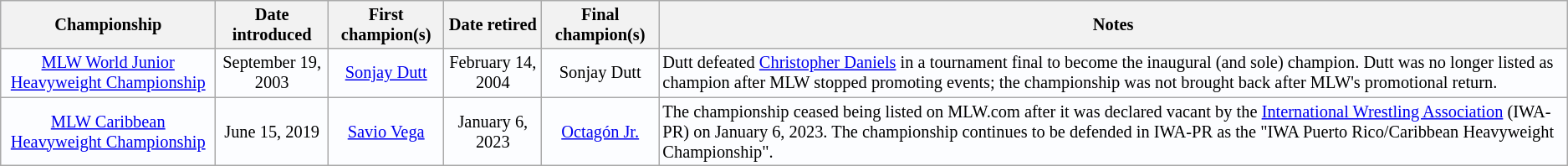<table class="wikitable" style="background:#fcfdff; font-size:85%;">
<tr>
<th>Championship</th>
<th>Date introduced</th>
<th>First champion(s)</th>
<th>Date retired</th>
<th>Final champion(s)</th>
<th>Notes</th>
</tr>
<tr>
<td align=center><a href='#'>MLW World Junior Heavyweight Championship</a></td>
<td align=center>September 19, 2003</td>
<td align=center><a href='#'>Sonjay Dutt</a></td>
<td align=center>February 14, 2004</td>
<td align=center>Sonjay Dutt</td>
<td>Dutt defeated <a href='#'>Christopher Daniels</a> in a tournament final to become the inaugural (and sole) champion. Dutt was no longer listed as champion after MLW stopped promoting events; the championship was not brought back after MLW's promotional return.</td>
</tr>
<tr>
<td align=center><a href='#'>MLW Caribbean Heavyweight Championship</a></td>
<td align=center>June 15, 2019</td>
<td align=center><a href='#'>Savio Vega</a></td>
<td align=center>January 6, 2023</td>
<td align=center><a href='#'>Octagón Jr.</a></td>
<td>The championship ceased being listed on MLW.com after it was declared vacant by the <a href='#'>International Wrestling Association</a> (IWA-PR) on January 6, 2023. The championship continues to be defended in IWA-PR as the "IWA Puerto Rico/Caribbean Heavyweight Championship".</td>
</tr>
</table>
